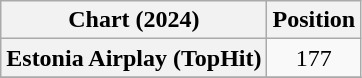<table class="wikitable plainrowheaders" style="text-align:center">
<tr>
<th scope="col">Chart (2024)</th>
<th scope="col">Position</th>
</tr>
<tr>
<th scope="row">Estonia Airplay (TopHit)</th>
<td>177</td>
</tr>
<tr>
</tr>
</table>
